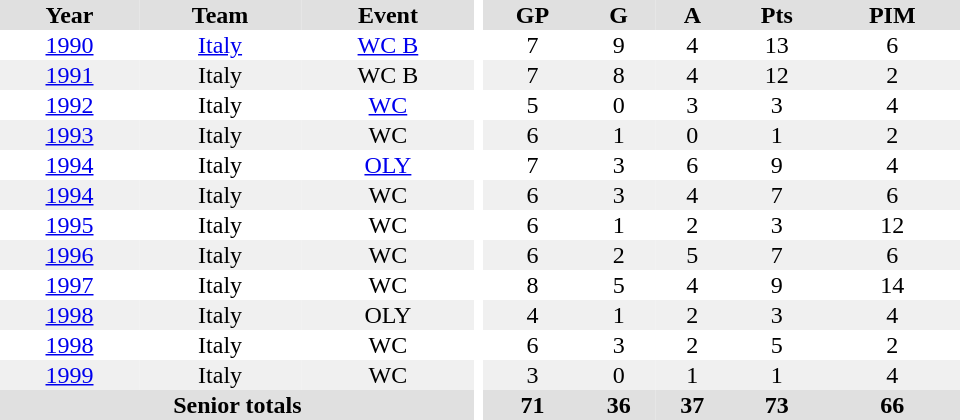<table border="0" cellpadding="1" cellspacing="0" ID="Table3" style="text-align:center; width:40em">
<tr bgcolor="#e0e0e0">
<th>Year</th>
<th>Team</th>
<th>Event</th>
<th rowspan="102" bgcolor="#ffffff"></th>
<th>GP</th>
<th>G</th>
<th>A</th>
<th>Pts</th>
<th>PIM</th>
</tr>
<tr>
<td><a href='#'>1990</a></td>
<td><a href='#'>Italy</a></td>
<td><a href='#'>WC B</a></td>
<td>7</td>
<td>9</td>
<td>4</td>
<td>13</td>
<td>6</td>
</tr>
<tr bgcolor="#f0f0f0">
<td><a href='#'>1991</a></td>
<td>Italy</td>
<td>WC B</td>
<td>7</td>
<td>8</td>
<td>4</td>
<td>12</td>
<td>2</td>
</tr>
<tr>
<td><a href='#'>1992</a></td>
<td>Italy</td>
<td><a href='#'>WC</a></td>
<td>5</td>
<td>0</td>
<td>3</td>
<td>3</td>
<td>4</td>
</tr>
<tr bgcolor="#f0f0f0">
<td><a href='#'>1993</a></td>
<td>Italy</td>
<td>WC</td>
<td>6</td>
<td>1</td>
<td>0</td>
<td>1</td>
<td>2</td>
</tr>
<tr>
<td><a href='#'>1994</a></td>
<td>Italy</td>
<td><a href='#'>OLY</a></td>
<td>7</td>
<td>3</td>
<td>6</td>
<td>9</td>
<td>4</td>
</tr>
<tr bgcolor="#f0f0f0">
<td><a href='#'>1994</a></td>
<td>Italy</td>
<td>WC</td>
<td>6</td>
<td>3</td>
<td>4</td>
<td>7</td>
<td>6</td>
</tr>
<tr>
<td><a href='#'>1995</a></td>
<td>Italy</td>
<td>WC</td>
<td>6</td>
<td>1</td>
<td>2</td>
<td>3</td>
<td>12</td>
</tr>
<tr bgcolor="#f0f0f0">
<td><a href='#'>1996</a></td>
<td>Italy</td>
<td>WC</td>
<td>6</td>
<td>2</td>
<td>5</td>
<td>7</td>
<td>6</td>
</tr>
<tr>
<td><a href='#'>1997</a></td>
<td>Italy</td>
<td>WC</td>
<td>8</td>
<td>5</td>
<td>4</td>
<td>9</td>
<td>14</td>
</tr>
<tr bgcolor="#f0f0f0">
<td><a href='#'>1998</a></td>
<td>Italy</td>
<td>OLY</td>
<td>4</td>
<td>1</td>
<td>2</td>
<td>3</td>
<td>4</td>
</tr>
<tr>
<td><a href='#'>1998</a></td>
<td>Italy</td>
<td>WC</td>
<td>6</td>
<td>3</td>
<td>2</td>
<td>5</td>
<td>2</td>
</tr>
<tr bgcolor="#f0f0f0">
<td><a href='#'>1999</a></td>
<td>Italy</td>
<td>WC</td>
<td>3</td>
<td>0</td>
<td>1</td>
<td>1</td>
<td>4</td>
</tr>
<tr bgcolor="#e0e0e0">
<th colspan="3">Senior totals</th>
<th>71</th>
<th>36</th>
<th>37</th>
<th>73</th>
<th>66</th>
</tr>
</table>
